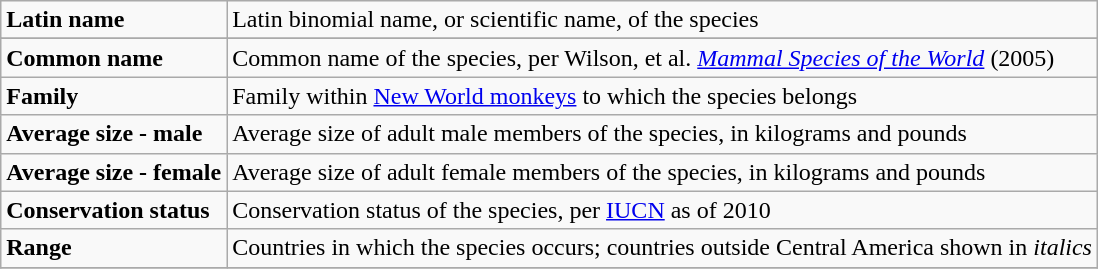<table class="wikitable">
<tr>
<td><strong>Latin name</strong></td>
<td>Latin binomial name, or scientific name, of the species</td>
</tr>
<tr>
</tr>
<tr>
<td><strong>Common name</strong></td>
<td>Common name of the species, per Wilson, et al. <em><a href='#'>Mammal Species of the World</a></em> (2005)</td>
</tr>
<tr>
<td><strong>Family</strong></td>
<td>Family within <a href='#'>New World monkeys</a> to which the species belongs</td>
</tr>
<tr>
<td><strong>Average size - male</strong></td>
<td>Average size of adult male members of the species, in kilograms and pounds</td>
</tr>
<tr>
<td><strong>Average size - female</strong></td>
<td>Average size of adult female members of the species, in kilograms and pounds</td>
</tr>
<tr>
<td><strong>Conservation status</strong></td>
<td>Conservation status of the species, per <a href='#'>IUCN</a> as of 2010</td>
</tr>
<tr>
<td><strong>Range</strong></td>
<td>Countries in which the species occurs; countries outside Central America shown in <em>italics</em></td>
</tr>
<tr>
</tr>
</table>
